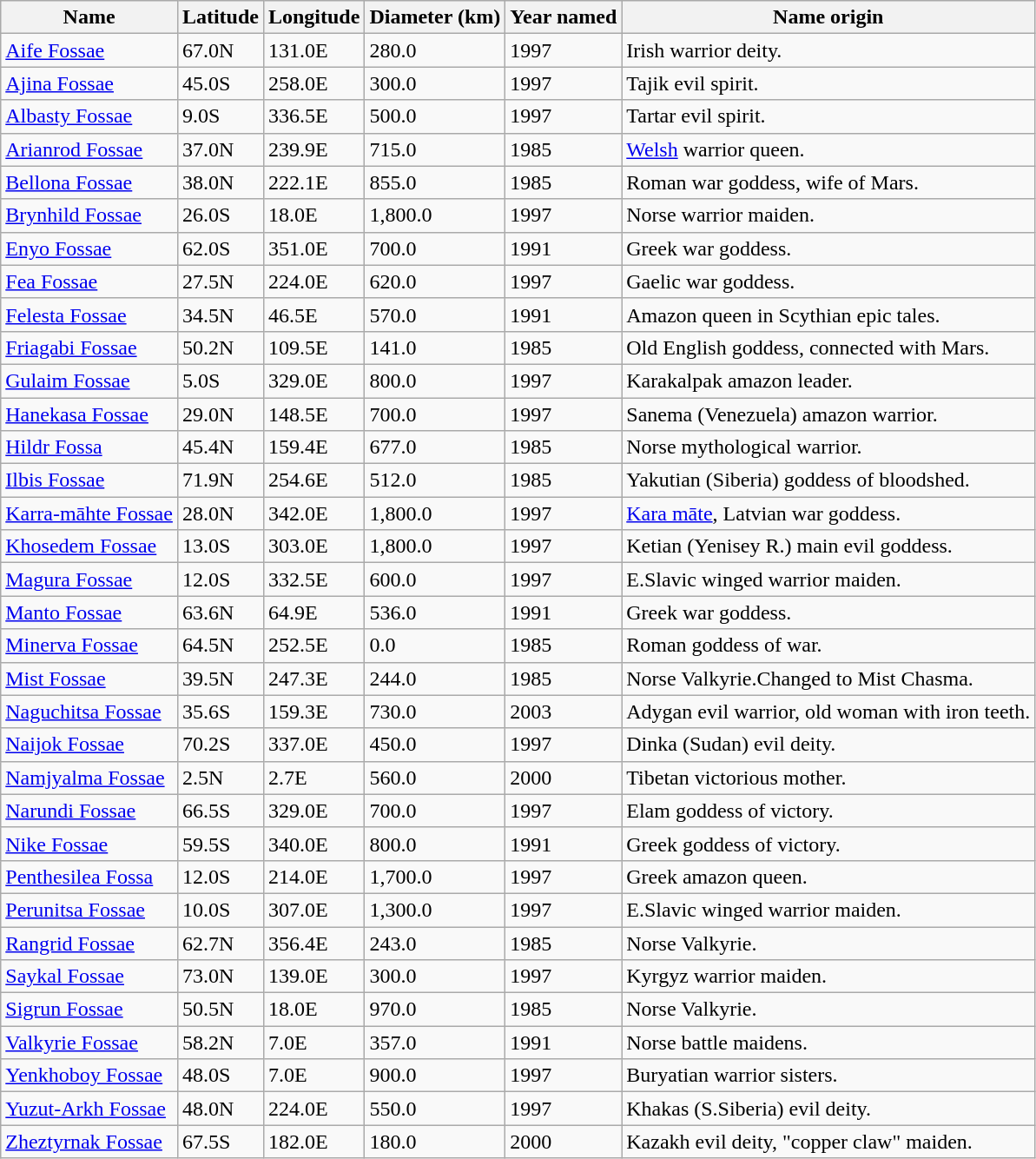<table class="wikitable sortable">
<tr>
<th>Name</th>
<th>Latitude</th>
<th>Longitude</th>
<th>Diameter (km)</th>
<th>Year named</th>
<th>Name origin</th>
</tr>
<tr>
<td><a href='#'>Aife Fossae</a></td>
<td>67.0N</td>
<td>131.0E</td>
<td>280.0</td>
<td>1997</td>
<td>Irish warrior deity.</td>
</tr>
<tr>
<td><a href='#'>Ajina Fossae</a></td>
<td>45.0S</td>
<td>258.0E</td>
<td>300.0</td>
<td>1997</td>
<td>Tajik evil spirit.</td>
</tr>
<tr>
<td><a href='#'>Albasty Fossae</a></td>
<td>9.0S</td>
<td>336.5E</td>
<td>500.0</td>
<td>1997</td>
<td>Tartar evil spirit.</td>
</tr>
<tr>
<td><a href='#'>Arianrod Fossae</a></td>
<td>37.0N</td>
<td>239.9E</td>
<td>715.0</td>
<td>1985</td>
<td><a href='#'>Welsh</a> warrior queen.</td>
</tr>
<tr>
<td><a href='#'>Bellona Fossae</a></td>
<td>38.0N</td>
<td>222.1E</td>
<td>855.0</td>
<td>1985</td>
<td>Roman war goddess, wife of Mars.</td>
</tr>
<tr>
<td><a href='#'>Brynhild Fossae</a></td>
<td>26.0S</td>
<td>18.0E</td>
<td>1,800.0</td>
<td>1997</td>
<td>Norse warrior maiden.</td>
</tr>
<tr>
<td><a href='#'>Enyo Fossae</a></td>
<td>62.0S</td>
<td>351.0E</td>
<td>700.0</td>
<td>1991</td>
<td>Greek war goddess.</td>
</tr>
<tr>
<td><a href='#'>Fea Fossae</a></td>
<td>27.5N</td>
<td>224.0E</td>
<td>620.0</td>
<td>1997</td>
<td>Gaelic war goddess.</td>
</tr>
<tr>
<td><a href='#'>Felesta Fossae</a></td>
<td>34.5N</td>
<td>46.5E</td>
<td>570.0</td>
<td>1991</td>
<td>Amazon queen in Scythian epic tales.</td>
</tr>
<tr>
<td><a href='#'>Friagabi Fossae</a></td>
<td>50.2N</td>
<td>109.5E</td>
<td>141.0</td>
<td>1985</td>
<td>Old English goddess, connected with Mars.</td>
</tr>
<tr>
<td><a href='#'>Gulaim Fossae</a></td>
<td>5.0S</td>
<td>329.0E</td>
<td>800.0</td>
<td>1997</td>
<td>Karakalpak amazon leader.</td>
</tr>
<tr>
<td><a href='#'>Hanekasa Fossae</a></td>
<td>29.0N</td>
<td>148.5E</td>
<td>700.0</td>
<td>1997</td>
<td>Sanema (Venezuela) amazon warrior.</td>
</tr>
<tr>
<td><a href='#'>Hildr Fossa</a></td>
<td>45.4N</td>
<td>159.4E</td>
<td>677.0</td>
<td>1985</td>
<td>Norse mythological warrior.</td>
</tr>
<tr>
<td><a href='#'>Ilbis Fossae</a></td>
<td>71.9N</td>
<td>254.6E</td>
<td>512.0</td>
<td>1985</td>
<td>Yakutian (Siberia) goddess of bloodshed.</td>
</tr>
<tr>
<td><a href='#'>Karra-māhte Fossae</a></td>
<td>28.0N</td>
<td>342.0E</td>
<td>1,800.0</td>
<td>1997</td>
<td><a href='#'>Kara māte</a>, Latvian war goddess.</td>
</tr>
<tr>
<td><a href='#'>Khosedem Fossae</a></td>
<td>13.0S</td>
<td>303.0E</td>
<td>1,800.0</td>
<td>1997</td>
<td>Ketian (Yenisey R.) main evil goddess.</td>
</tr>
<tr>
<td><a href='#'>Magura Fossae</a></td>
<td>12.0S</td>
<td>332.5E</td>
<td>600.0</td>
<td>1997</td>
<td>E.Slavic winged warrior maiden.</td>
</tr>
<tr>
<td><a href='#'>Manto Fossae</a></td>
<td>63.6N</td>
<td>64.9E</td>
<td>536.0</td>
<td>1991</td>
<td>Greek war goddess.</td>
</tr>
<tr>
<td><a href='#'>Minerva Fossae</a></td>
<td>64.5N</td>
<td>252.5E</td>
<td>0.0</td>
<td>1985</td>
<td>Roman goddess of war.</td>
</tr>
<tr>
<td><a href='#'>Mist Fossae</a></td>
<td>39.5N</td>
<td>247.3E</td>
<td>244.0</td>
<td>1985</td>
<td>Norse Valkyrie.Changed to Mist Chasma.</td>
</tr>
<tr>
<td><a href='#'>Naguchitsa Fossae</a></td>
<td>35.6S</td>
<td>159.3E</td>
<td>730.0</td>
<td>2003</td>
<td>Adygan evil warrior, old woman with iron teeth.</td>
</tr>
<tr>
<td><a href='#'>Naijok Fossae</a></td>
<td>70.2S</td>
<td>337.0E</td>
<td>450.0</td>
<td>1997</td>
<td>Dinka (Sudan) evil deity.</td>
</tr>
<tr>
<td><a href='#'>Namjyalma Fossae</a></td>
<td>2.5N</td>
<td>2.7E</td>
<td>560.0</td>
<td>2000</td>
<td>Tibetan victorious mother.</td>
</tr>
<tr>
<td><a href='#'>Narundi Fossae</a></td>
<td>66.5S</td>
<td>329.0E</td>
<td>700.0</td>
<td>1997</td>
<td>Elam goddess of victory.</td>
</tr>
<tr>
<td><a href='#'>Nike Fossae</a></td>
<td>59.5S</td>
<td>340.0E</td>
<td>800.0</td>
<td>1991</td>
<td>Greek goddess of victory.</td>
</tr>
<tr>
<td><a href='#'>Penthesilea Fossa</a></td>
<td>12.0S</td>
<td>214.0E</td>
<td>1,700.0</td>
<td>1997</td>
<td>Greek amazon queen.</td>
</tr>
<tr>
<td><a href='#'>Perunitsa Fossae</a></td>
<td>10.0S</td>
<td>307.0E</td>
<td>1,300.0</td>
<td>1997</td>
<td>E.Slavic winged warrior maiden.</td>
</tr>
<tr>
<td><a href='#'>Rangrid Fossae</a></td>
<td>62.7N</td>
<td>356.4E</td>
<td>243.0</td>
<td>1985</td>
<td>Norse Valkyrie.</td>
</tr>
<tr>
<td><a href='#'>Saykal Fossae</a></td>
<td>73.0N</td>
<td>139.0E</td>
<td>300.0</td>
<td>1997</td>
<td>Kyrgyz warrior maiden.</td>
</tr>
<tr>
<td><a href='#'>Sigrun Fossae</a></td>
<td>50.5N</td>
<td>18.0E</td>
<td>970.0</td>
<td>1985</td>
<td>Norse Valkyrie.</td>
</tr>
<tr>
<td><a href='#'>Valkyrie Fossae</a></td>
<td>58.2N</td>
<td>7.0E</td>
<td>357.0</td>
<td>1991</td>
<td>Norse battle maidens.</td>
</tr>
<tr>
<td><a href='#'>Yenkhoboy Fossae</a></td>
<td>48.0S</td>
<td>7.0E</td>
<td>900.0</td>
<td>1997</td>
<td>Buryatian warrior sisters.</td>
</tr>
<tr>
<td><a href='#'>Yuzut-Arkh Fossae</a></td>
<td>48.0N</td>
<td>224.0E</td>
<td>550.0</td>
<td>1997</td>
<td>Khakas (S.Siberia) evil deity.</td>
</tr>
<tr>
<td><a href='#'>Zheztyrnak Fossae</a></td>
<td>67.5S</td>
<td>182.0E</td>
<td>180.0</td>
<td>2000</td>
<td>Kazakh evil deity, "copper claw" maiden.</td>
</tr>
</table>
